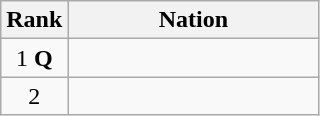<table class="wikitable" style="text-align:center;">
<tr>
<th>Rank</th>
<th style="width:10em">Nation</th>
</tr>
<tr>
<td>1 <strong>Q</strong></td>
<td align=left></td>
</tr>
<tr>
<td>2</td>
<td align=left></td>
</tr>
</table>
